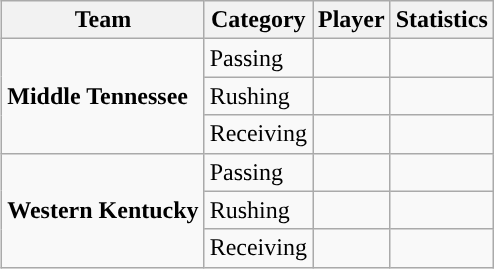<table class="wikitable" style="float: right;">
<tr>
<th>Team</th>
<th>Category</th>
<th>Player</th>
<th>Statistics</th>
</tr>
<tr>
<td rowspan=3><strong>Middle Tennessee</strong></td>
<td>Passing</td>
<td></td>
<td></td>
</tr>
<tr>
<td>Rushing</td>
<td></td>
<td></td>
</tr>
<tr>
<td>Receiving</td>
<td></td>
<td></td>
</tr>
<tr>
<td rowspan=3><strong>Western Kentucky</strong></td>
<td>Passing</td>
<td></td>
<td></td>
</tr>
<tr>
<td>Rushing</td>
<td></td>
<td></td>
</tr>
<tr>
<td>Receiving</td>
<td></td>
<td></td>
</tr>
</table>
